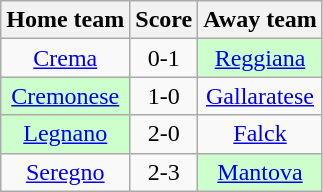<table class="wikitable" style="text-align: center">
<tr>
<th>Home team</th>
<th>Score</th>
<th>Away team</th>
</tr>
<tr>
<td><a href='#'>Crema</a></td>
<td>0-1</td>
<td bgcolor="ccffcc"><a href='#'>Reggiana</a></td>
</tr>
<tr>
<td bgcolor="ccffcc"><a href='#'>Cremonese</a></td>
<td>1-0</td>
<td><a href='#'>Gallaratese</a></td>
</tr>
<tr>
<td bgcolor="ccffcc"><a href='#'>Legnano</a></td>
<td>2-0 </td>
<td><a href='#'>Falck</a></td>
</tr>
<tr>
<td><a href='#'>Seregno</a></td>
<td>2-3</td>
<td bgcolor="ccffcc"><a href='#'>Mantova</a></td>
</tr>
</table>
